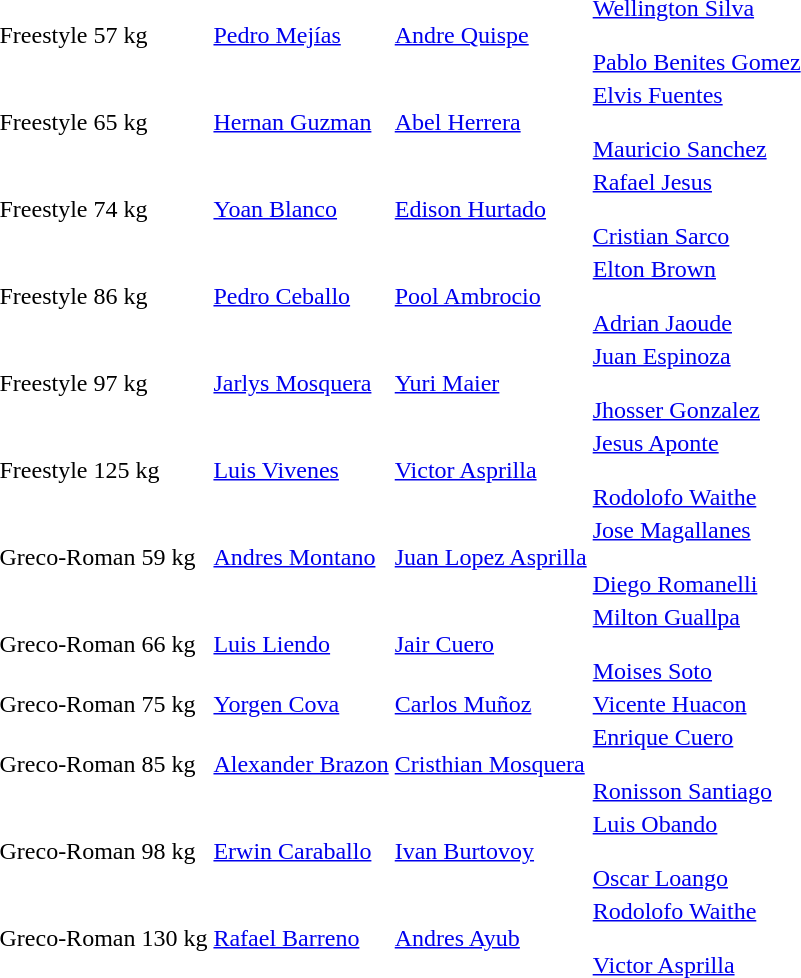<table>
<tr>
<td>Freestyle 57 kg</td>
<td><a href='#'>Pedro Mejías</a><br></td>
<td><a href='#'>Andre Quispe</a><br></td>
<td><a href='#'>Wellington Silva</a><br><br><a href='#'>Pablo Benites Gomez</a><br></td>
</tr>
<tr>
<td>Freestyle 65 kg</td>
<td><a href='#'>Hernan Guzman</a><br></td>
<td><a href='#'>Abel Herrera</a><br></td>
<td><a href='#'>Elvis Fuentes</a><br><br><a href='#'>Mauricio Sanchez</a><br></td>
</tr>
<tr>
<td>Freestyle 74 kg</td>
<td><a href='#'>Yoan Blanco</a><br></td>
<td><a href='#'>Edison Hurtado</a><br></td>
<td><a href='#'>Rafael Jesus</a><br><br><a href='#'>Cristian Sarco</a><br></td>
</tr>
<tr>
<td>Freestyle 86 kg</td>
<td><a href='#'>Pedro Ceballo</a><br></td>
<td><a href='#'>Pool Ambrocio</a><br></td>
<td><a href='#'>Elton Brown</a><br><br><a href='#'>Adrian Jaoude</a><br></td>
</tr>
<tr>
<td>Freestyle 97 kg</td>
<td><a href='#'>Jarlys Mosquera</a><br></td>
<td><a href='#'>Yuri Maier</a><br></td>
<td><a href='#'>Juan Espinoza</a><br><br><a href='#'>Jhosser Gonzalez</a><br></td>
</tr>
<tr>
<td>Freestyle 125 kg</td>
<td><a href='#'>Luis Vivenes</a><br></td>
<td><a href='#'>Victor Asprilla</a><br></td>
<td><a href='#'>Jesus Aponte</a><br><br><a href='#'>Rodolofo Waithe</a><br></td>
</tr>
<tr>
<td>Greco-Roman 59 kg</td>
<td><a href='#'>Andres Montano</a><br></td>
<td><a href='#'>Juan Lopez Asprilla</a><br></td>
<td><a href='#'>Jose Magallanes</a><br><br><a href='#'>Diego Romanelli</a><br></td>
</tr>
<tr>
<td>Greco-Roman 66 kg</td>
<td><a href='#'>Luis Liendo</a><br></td>
<td><a href='#'>Jair Cuero</a><br></td>
<td><a href='#'>Milton Guallpa</a><br><br><a href='#'>Moises Soto</a><br></td>
</tr>
<tr>
<td>Greco-Roman 75 kg</td>
<td><a href='#'>Yorgen Cova</a><br></td>
<td><a href='#'>Carlos Muñoz</a><br></td>
<td><a href='#'>Vicente Huacon</a><br></td>
</tr>
<tr>
<td>Greco-Roman 85 kg</td>
<td><a href='#'>Alexander Brazon</a><br></td>
<td><a href='#'>Cristhian Mosquera</a><br></td>
<td><a href='#'>Enrique Cuero</a><br><br><a href='#'>Ronisson Santiago</a><br></td>
</tr>
<tr>
<td>Greco-Roman 98 kg</td>
<td><a href='#'>Erwin Caraballo</a><br></td>
<td><a href='#'>Ivan Burtovoy</a><br></td>
<td><a href='#'>Luis Obando</a><br><br><a href='#'>Oscar Loango</a><br></td>
</tr>
<tr>
<td>Greco-Roman 130 kg</td>
<td><a href='#'>Rafael Barreno</a><br></td>
<td><a href='#'>Andres Ayub</a><br></td>
<td><a href='#'>Rodolofo Waithe</a><br><br><a href='#'>Victor Asprilla</a><br></td>
</tr>
</table>
